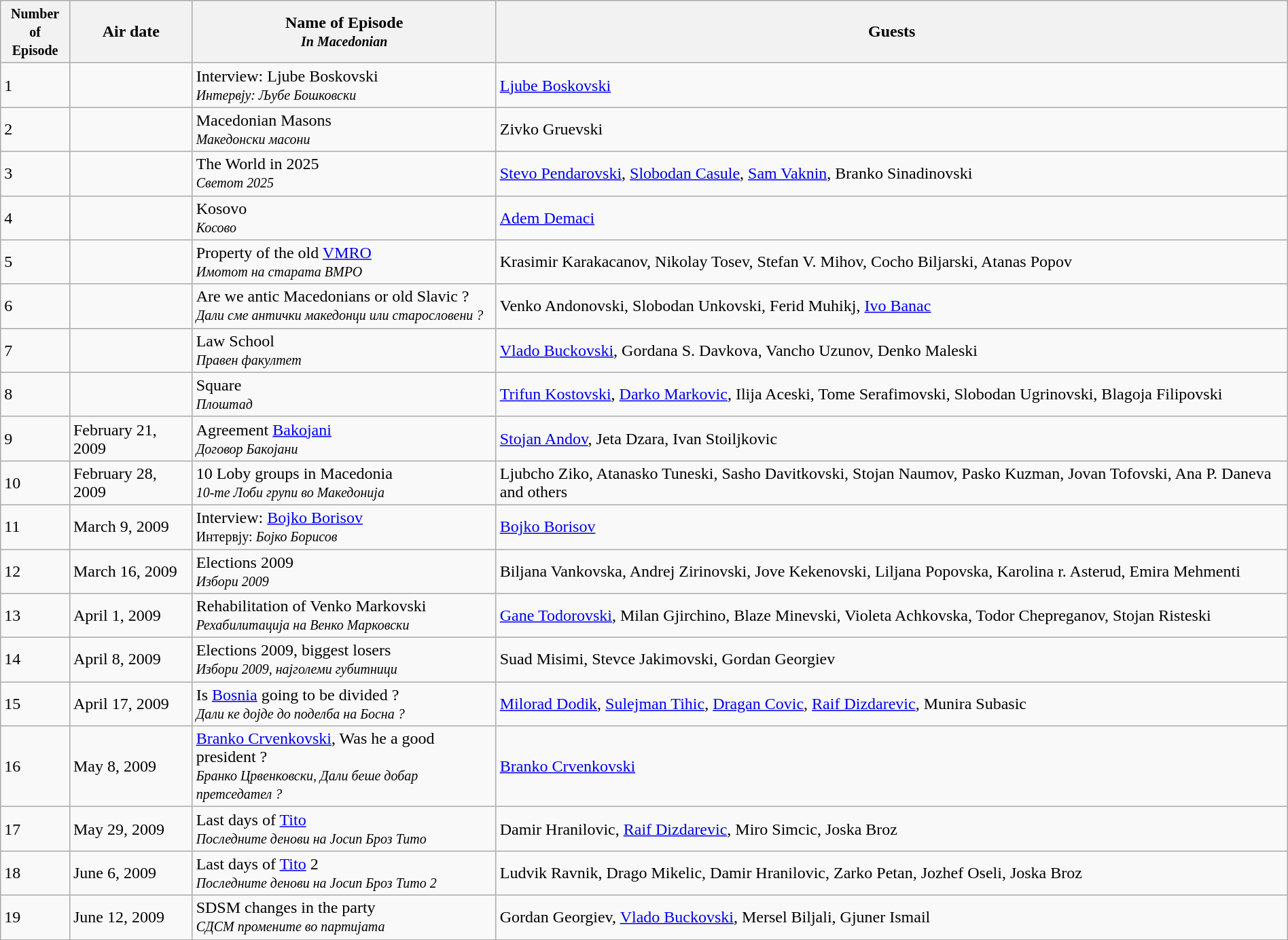<table class="wikitable sortable mw-collapsible mw-collapsed"  style="width: 100%; height: 100px;">
<tr>
<th><small>Number of <br> Episode</small></th>
<th>Air date</th>
<th>Name of Episode <br> <small><em>In Macedonian</em></small></th>
<th>Guests</th>
</tr>
<tr>
<td>1</td>
<td></td>
<td>Interview: Ljube Boskovski <br> <small><em>Интервју: Љубе Бошковски</em></small></td>
<td><a href='#'>Ljube Boskovski</a></td>
</tr>
<tr>
<td>2</td>
<td></td>
<td>Macedonian Masons <br> <small><em>Македонски масони</em></small></td>
<td>Zivko Gruevski</td>
</tr>
<tr>
<td>3</td>
<td></td>
<td>The World in 2025 <br> <small><em>Светот 2025</em></small></td>
<td><a href='#'>Stevo Pendarovski</a>, <a href='#'>Slobodan Casule</a>, <a href='#'>Sam Vaknin</a>, Branko Sinadinovski</td>
</tr>
<tr>
<td>4</td>
<td></td>
<td>Kosovo <br> <small><em>Косово</em></small></td>
<td><a href='#'>Adem Demaci</a></td>
</tr>
<tr>
<td>5</td>
<td></td>
<td>Property of the old <a href='#'>VMRO</a> <br> <small><em>Имотот на старата ВМРО</em></small></td>
<td>Krasimir Karakacanov, Nikolay Tosev, Stefan V. Mihov, Cocho Biljarski, Atanas Popov</td>
</tr>
<tr>
<td>6</td>
<td></td>
<td>Are we antic Macedonians or old Slavic ? <br> <small><em>Дали сме антички македонци или старословени ?</em></small></td>
<td>Venko Andonovski, Slobodan Unkovski, Ferid Muhikj, <a href='#'>Ivo Banac</a></td>
</tr>
<tr>
<td>7</td>
<td></td>
<td>Law School <br> <small><em>Правен факултет</em></small></td>
<td><a href='#'>Vlado Buckovski</a>, Gordana S. Davkova, Vancho Uzunov, Denko Maleski</td>
</tr>
<tr>
<td>8</td>
<td></td>
<td>Square <br> <small><em>Плоштад</em></small></td>
<td><a href='#'>Trifun Kostovski</a>, <a href='#'>Darko Markovic</a>, Ilija Aceski, Tome Serafimovski, Slobodan Ugrinovski, Blagoja Filipovski</td>
</tr>
<tr>
<td>9</td>
<td>February 21, 2009</td>
<td>Agreement <a href='#'>Bakojani</a> <br> <small><em>Договор Бакојани</em></small></td>
<td><a href='#'>Stojan Andov</a>, Jeta Dzara, Ivan Stoiljkovic</td>
</tr>
<tr>
<td>10</td>
<td>February 28, 2009</td>
<td>10 Loby groups in Macedonia <br> <small><em>10-те Лоби групи во Македонија</em></small></td>
<td>Ljubcho Ziko, Atanasko Tuneski, Sasho Davitkovski, Stojan Naumov, Pasko Kuzman, Jovan Tofovski, Ana P. Daneva and others</td>
</tr>
<tr>
<td>11</td>
<td>March 9, 2009</td>
<td>Interview: <a href='#'>Bojko Borisov</a> <br> <small>Интервју: <em>Бојко Борисов</em></small></td>
<td><a href='#'>Bojko Borisov</a></td>
</tr>
<tr>
<td>12</td>
<td>March 16, 2009</td>
<td>Elections 2009 <br> <small><em>Избори 2009</em></small></td>
<td>Biljana Vankovska, Andrej Zirinovski, Jove Kekenovski, Liljana Popovska, Karolina r. Asterud, Emira Mehmenti</td>
</tr>
<tr>
<td>13</td>
<td>April 1, 2009</td>
<td>Rehabilitation of Venko Markovski <br> <small><em>Рехабилитација на Венко Марковски</em></small></td>
<td><a href='#'>Gane Todorovski</a>, Milan Gjirchino, Blaze Minevski, Violeta Achkovska, Todor Chepreganov, Stojan Risteski</td>
</tr>
<tr>
<td>14</td>
<td>April 8, 2009</td>
<td>Elections 2009, biggest losers <br> <small><em>Избори 2009, најголеми губитници</em></small></td>
<td>Suad Misimi, Stevce Jakimovski, Gordan Georgiev</td>
</tr>
<tr>
<td>15</td>
<td>April 17, 2009</td>
<td>Is <a href='#'>Bosnia</a> going to be divided ? <br> <small><em>Дали ке дојде до поделба на Босна ?</em></small></td>
<td><a href='#'>Milorad Dodik</a>, <a href='#'>Sulejman Tihic</a>, <a href='#'>Dragan Covic</a>, <a href='#'>Raif Dizdarevic</a>, Munira Subasic</td>
</tr>
<tr>
<td>16</td>
<td>May 8, 2009</td>
<td><a href='#'>Branko Crvenkovski</a>, Was he a good president ? <br> <small><em>Бранко Црвенковски, Дали беше добар претседател ?</em></small></td>
<td><a href='#'>Branko Crvenkovski</a></td>
</tr>
<tr>
<td>17</td>
<td>May 29, 2009</td>
<td>Last days of <a href='#'>Tito</a> <br> <small><em>Последните денови на Јосип Броз Тито</em></small></td>
<td>Damir Hranilovic, <a href='#'>Raif Dizdarevic</a>, Miro Simcic, Joska Broz</td>
</tr>
<tr>
<td>18</td>
<td>June 6, 2009</td>
<td>Last days of <a href='#'>Tito</a> 2<br> <small><em>Последните денови на Јосип Броз Тито 2</em></small></td>
<td>Ludvik Ravnik, Drago Mikelic, Damir Hranilovic, Zarko Petan, Jozhef Oseli, Joska Broz</td>
</tr>
<tr>
<td>19</td>
<td>June 12, 2009</td>
<td>SDSM changes in the party <br> <small><em>СДСМ промените во партијата</em></small></td>
<td>Gordan Georgiev, <a href='#'>Vlado Buckovski</a>, Mersel Biljali, Gjuner Ismail</td>
</tr>
</table>
